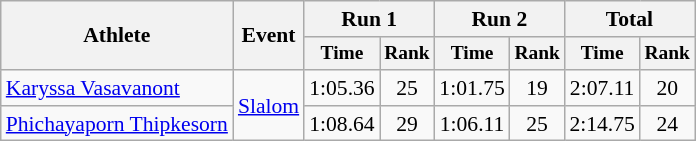<table class="wikitable" style="font-size:90%">
<tr>
<th rowspan=2>Athlete</th>
<th rowspan=2>Event</th>
<th colspan=2>Run 1</th>
<th colspan=2>Run 2</th>
<th colspan=2>Total</th>
</tr>
<tr style="font-size:90%">
<th>Time</th>
<th>Rank</th>
<th>Time</th>
<th>Rank</th>
<th>Time</th>
<th>Rank</th>
</tr>
<tr align=center>
<td align=left><a href='#'>Karyssa Vasavanont</a></td>
<td align=left rowspan=2><a href='#'>Slalom</a></td>
<td>1:05.36</td>
<td>25</td>
<td>1:01.75</td>
<td>19</td>
<td>2:07.11</td>
<td>20</td>
</tr>
<tr align=center>
<td align=left><a href='#'>Phichayaporn Thipkesorn</a></td>
<td>1:08.64</td>
<td>29</td>
<td>1:06.11</td>
<td>25</td>
<td>2:14.75</td>
<td>24</td>
</tr>
</table>
